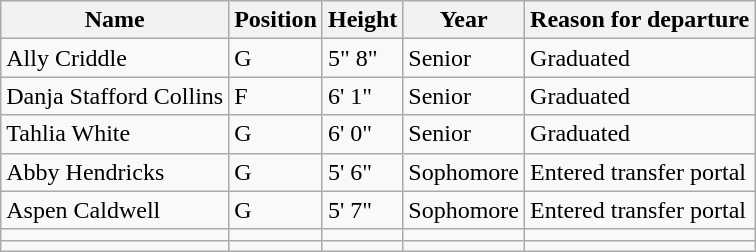<table class="wikitable">
<tr>
<th>Name</th>
<th>Position</th>
<th>Height</th>
<th>Year</th>
<th>Reason for departure</th>
</tr>
<tr>
<td>Ally Criddle</td>
<td>G</td>
<td>5" 8"</td>
<td>Senior</td>
<td>Graduated</td>
</tr>
<tr>
<td>Danja Stafford Collins</td>
<td>F</td>
<td>6' 1"</td>
<td>Senior</td>
<td>Graduated</td>
</tr>
<tr>
<td>Tahlia White</td>
<td>G</td>
<td>6' 0"</td>
<td>Senior</td>
<td>Graduated</td>
</tr>
<tr>
<td>Abby Hendricks</td>
<td>G</td>
<td>5' 6"</td>
<td>Sophomore</td>
<td>Entered transfer portal</td>
</tr>
<tr>
<td>Aspen Caldwell</td>
<td>G</td>
<td>5' 7"</td>
<td>Sophomore</td>
<td>Entered transfer portal</td>
</tr>
<tr>
<td></td>
<td></td>
<td></td>
<td></td>
<td></td>
</tr>
<tr>
<td></td>
<td></td>
<td></td>
<td></td>
<td></td>
</tr>
</table>
